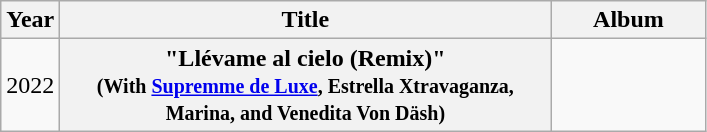<table class="wikitable plainrowheaders" style="text-align:left;">
<tr>
<th scope="col"  style="width:2em;">Year</th>
<th scope="col"  style="width:20em;">Title</th>
<th scope="col"  style="width:6em;">Album</th>
</tr>
<tr>
<td>2022</td>
<th scope="row">"Llévame al cielo (Remix)"<br><small>(With <a href='#'>Supremme de Luxe</a>, Estrella Xtravaganza, Marina, and Venedita Von Däsh)</small></th>
<td></td>
</tr>
</table>
